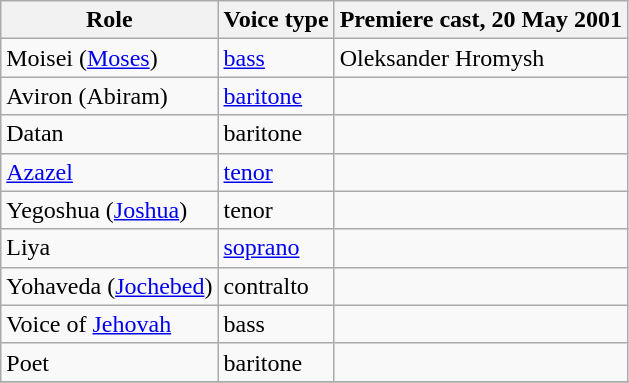<table class="wikitable">
<tr>
<th>Role</th>
<th>Voice type</th>
<th>Premiere cast, 20 May 2001</th>
</tr>
<tr>
<td>Moisei (<a href='#'>Moses</a>)</td>
<td><a href='#'>bass</a></td>
<td>Oleksander Hromysh</td>
</tr>
<tr>
<td>Aviron (Abiram)</td>
<td><a href='#'>baritone</a></td>
<td></td>
</tr>
<tr>
<td>Datan</td>
<td>baritone</td>
<td></td>
</tr>
<tr>
<td><a href='#'>Azazel</a></td>
<td><a href='#'>tenor</a></td>
<td></td>
</tr>
<tr>
<td>Yegoshua (<a href='#'>Joshua</a>)</td>
<td>tenor</td>
<td></td>
</tr>
<tr>
<td>Liya</td>
<td><a href='#'>soprano</a></td>
<td></td>
</tr>
<tr>
<td>Yohaveda (<a href='#'>Jochebed</a>)</td>
<td>contralto</td>
<td></td>
</tr>
<tr>
<td>Voice of <a href='#'>Jehovah</a></td>
<td>bass</td>
<td></td>
</tr>
<tr>
<td>Poet</td>
<td>baritone</td>
<td></td>
</tr>
<tr>
</tr>
</table>
